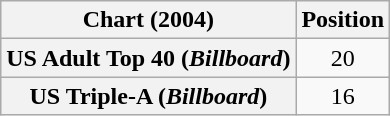<table class="wikitable plainrowheaders" style="text-align:center">
<tr>
<th>Chart (2004)</th>
<th>Position</th>
</tr>
<tr>
<th scope="row">US Adult Top 40 (<em>Billboard</em>)</th>
<td>20</td>
</tr>
<tr>
<th scope="row">US Triple-A (<em>Billboard</em>)</th>
<td>16</td>
</tr>
</table>
